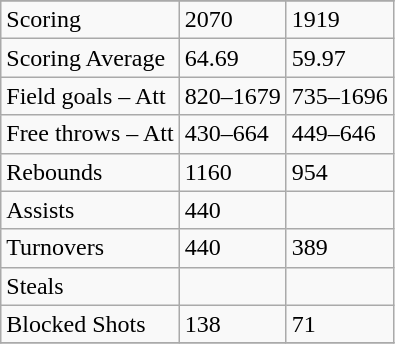<table class="wikitable">
<tr>
</tr>
<tr>
<td>Scoring</td>
<td>2070</td>
<td>1919</td>
</tr>
<tr>
<td>Scoring Average</td>
<td>64.69</td>
<td>59.97</td>
</tr>
<tr>
<td>Field goals – Att</td>
<td>820–1679</td>
<td>735–1696</td>
</tr>
<tr>
<td>Free throws – Att</td>
<td>430–664</td>
<td>449–646</td>
</tr>
<tr>
<td>Rebounds</td>
<td>1160</td>
<td>954</td>
</tr>
<tr>
<td>Assists</td>
<td>440</td>
<td></td>
</tr>
<tr>
<td>Turnovers</td>
<td>440</td>
<td>389</td>
</tr>
<tr>
<td>Steals</td>
<td></td>
<td></td>
</tr>
<tr>
<td>Blocked Shots</td>
<td>138</td>
<td>71</td>
</tr>
<tr>
</tr>
</table>
